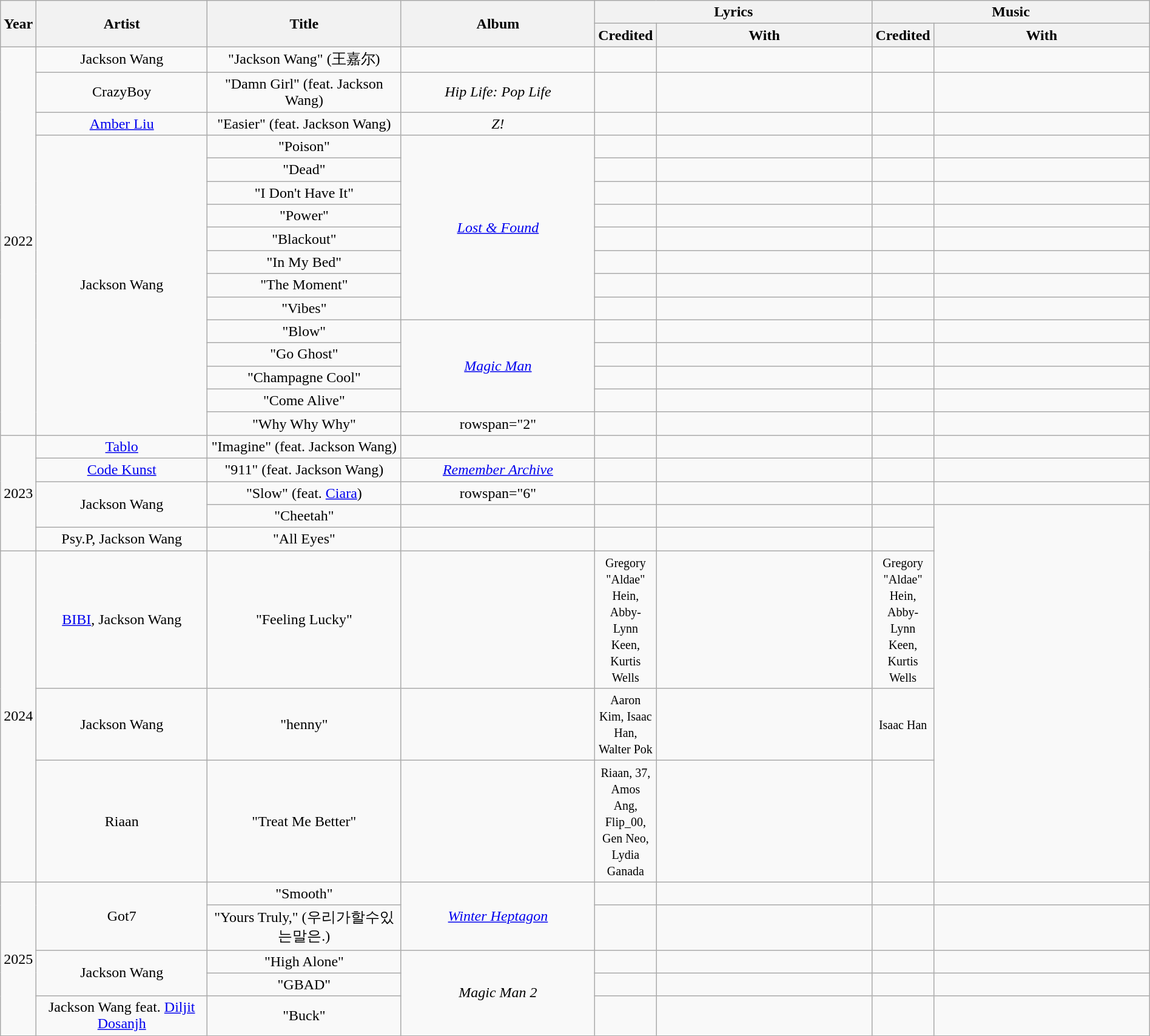<table class="wikitable" style="text-align:center; width:100%;">
<tr>
<th rowspan="2" style="width:3%;">Year</th>
<th rowspan="2" style="width:15%;">Artist</th>
<th rowspan="2" style="width:17%;">Title</th>
<th rowspan="2" style="width:17%;">Album</th>
<th colspan="2" style="width:24%;">Lyrics</th>
<th colspan="2" style="width:24%;">Music</th>
</tr>
<tr>
<th style="width:5%;">Credited</th>
<th style="width:19%;">With</th>
<th style="width:5%;">Credited</th>
<th style="width:19%;">With</th>
</tr>
<tr>
<td rowspan="16">2022</td>
<td>Jackson Wang</td>
<td>"Jackson Wang" (王嘉尔)</td>
<td></td>
<td></td>
<td></td>
<td></td>
<td></td>
</tr>
<tr>
<td>CrazyBoy</td>
<td>"Damn Girl" (feat. Jackson Wang)</td>
<td><em>Hip Life: Pop Life</em></td>
<td></td>
<td></td>
<td></td>
<td></td>
</tr>
<tr>
<td><a href='#'>Amber Liu</a></td>
<td>"Easier" (feat. Jackson Wang)</td>
<td><em>Z!</em></td>
<td></td>
<td></td>
<td></td>
<td></td>
</tr>
<tr>
<td rowspan="13">Jackson Wang</td>
<td>"Poison"</td>
<td rowspan="8"><a href='#'><em>Lost & Found</em></a><em></em></td>
<td></td>
<td></td>
<td></td>
<td></td>
</tr>
<tr>
<td>"Dead"</td>
<td></td>
<td></td>
<td></td>
<td></td>
</tr>
<tr>
<td>"I Don't Have It"</td>
<td></td>
<td></td>
<td></td>
<td></td>
</tr>
<tr>
<td>"Power"</td>
<td></td>
<td></td>
<td></td>
<td></td>
</tr>
<tr>
<td>"Blackout"</td>
<td></td>
<td></td>
<td></td>
<td></td>
</tr>
<tr>
<td>"In My Bed"</td>
<td></td>
<td></td>
<td></td>
<td></td>
</tr>
<tr>
<td>"The Moment"</td>
<td></td>
<td></td>
<td></td>
<td></td>
</tr>
<tr>
<td>"Vibes"</td>
<td></td>
<td></td>
<td></td>
<td></td>
</tr>
<tr>
<td>"Blow"</td>
<td rowspan="4"><em><a href='#'>Magic Man</a></em></td>
<td></td>
<td></td>
<td></td>
<td></td>
</tr>
<tr>
<td>"Go Ghost"</td>
<td></td>
<td></td>
<td></td>
<td></td>
</tr>
<tr>
<td>"Champagne Cool"</td>
<td></td>
<td></td>
<td></td>
<td></td>
</tr>
<tr>
<td>"Come Alive"</td>
<td></td>
<td></td>
<td></td>
<td></td>
</tr>
<tr>
<td>"Why Why Why"</td>
<td>rowspan="2" </td>
<td></td>
<td></td>
<td></td>
<td></td>
</tr>
<tr>
<td rowspan="5">2023</td>
<td><a href='#'>Tablo</a></td>
<td>"Imagine" (feat. Jackson Wang)</td>
<td></td>
<td></td>
<td></td>
<td></td>
</tr>
<tr>
<td><a href='#'>Code Kunst</a></td>
<td>"911" (feat. Jackson Wang)</td>
<td><em><a href='#'>Remember Archive</a></em></td>
<td></td>
<td></td>
<td></td>
<td></td>
</tr>
<tr>
<td rowspan="2">Jackson Wang</td>
<td>"Slow" (feat. <a href='#'>Ciara</a>)</td>
<td>rowspan="6" </td>
<td></td>
<td></td>
<td></td>
<td></td>
</tr>
<tr>
<td>"Cheetah"</td>
<td></td>
<td></td>
<td></td>
<td></td>
</tr>
<tr>
<td>Psy.P, Jackson Wang</td>
<td>"All Eyes"</td>
<td></td>
<td></td>
<td></td>
<td></td>
</tr>
<tr>
<td rowspan="3">2024</td>
<td><a href='#'>BIBI</a>, Jackson Wang</td>
<td>"Feeling Lucky"</td>
<td></td>
<td><small>Gregory "Aldae" Hein, Abby-Lynn Keen, Kurtis Wells</small></td>
<td></td>
<td><small>Gregory "Aldae" Hein, Abby-Lynn Keen, Kurtis Wells</small></td>
</tr>
<tr>
<td>Jackson Wang</td>
<td>"henny"</td>
<td></td>
<td><small>Aaron Kim, Isaac Han, Walter Pok</small></td>
<td></td>
<td><small>Isaac Han</small></td>
</tr>
<tr>
<td>Riaan</td>
<td>"Treat Me Better"</td>
<td></td>
<td><small>Riaan, 37, Amos Ang, Flip_00, Gen Neo, Lydia Ganada</small></td>
<td></td>
<td></td>
</tr>
<tr>
<td rowspan="5">2025</td>
<td rowspan=2>Got7</td>
<td>"Smooth"</td>
<td rowspan=2><em><a href='#'>Winter Heptagon</a></em></td>
<td></td>
<td></td>
<td></td>
<td></td>
</tr>
<tr>
<td>"Yours Truly," (우리가할수있는말은.)</td>
<td></td>
<td></td>
<td></td>
<td></td>
</tr>
<tr>
<td rowspan="2">Jackson Wang</td>
<td>"High Alone"</td>
<td rowspan="3"><em>Magic Man 2</em></td>
<td></td>
<td></td>
<td></td>
<td></td>
</tr>
<tr>
<td>"GBAD"</td>
<td></td>
<td></td>
<td></td>
<td></td>
</tr>
<tr>
<td>Jackson Wang feat. <a href='#'>Diljit Dosanjh</a></td>
<td>"Buck"</td>
<td></td>
<td></td>
<td></td>
<td></td>
</tr>
<tr>
</tr>
</table>
